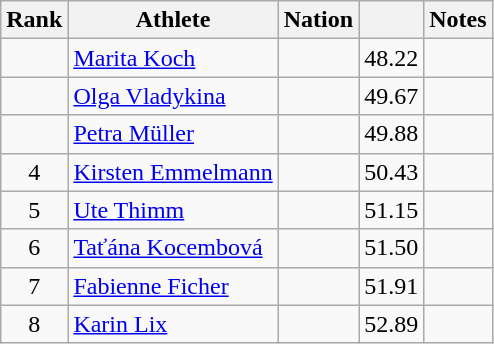<table class="wikitable sortable" style="text-align:center">
<tr>
<th scope="col">Rank</th>
<th scope="col">Athlete</th>
<th scope="col">Nation</th>
<th scope="col"></th>
<th scope="col">Notes</th>
</tr>
<tr>
<td></td>
<td align=left><a href='#'>Marita Koch</a></td>
<td align=left></td>
<td>48.22</td>
<td></td>
</tr>
<tr>
<td></td>
<td align=left><a href='#'>Olga Vladykina</a></td>
<td align=left></td>
<td>49.67</td>
<td></td>
</tr>
<tr>
<td></td>
<td align=left><a href='#'>Petra Müller</a></td>
<td align=left></td>
<td>49.88</td>
<td></td>
</tr>
<tr>
<td>4</td>
<td align=left><a href='#'>Kirsten Emmelmann</a></td>
<td align=left></td>
<td>50.43</td>
<td></td>
</tr>
<tr>
<td>5</td>
<td align=left><a href='#'>Ute Thimm</a></td>
<td align=left></td>
<td>51.15</td>
<td></td>
</tr>
<tr>
<td>6</td>
<td align=left><a href='#'>Taťána Kocembová</a></td>
<td align=left></td>
<td>51.50</td>
<td></td>
</tr>
<tr>
<td>7</td>
<td align=left><a href='#'>Fabienne Ficher</a></td>
<td align=left></td>
<td>51.91</td>
<td></td>
</tr>
<tr>
<td>8</td>
<td align=left><a href='#'>Karin Lix</a></td>
<td align=left></td>
<td>52.89</td>
<td></td>
</tr>
</table>
